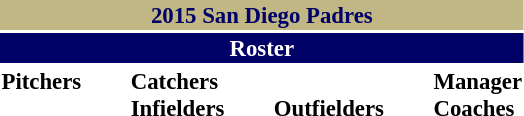<table class="toccolours" style="font-size: 95%;">
<tr>
<th colspan="10" style="background-color: #C1B784; color: #000066; text-align: center;">2015 San Diego Padres</th>
</tr>
<tr>
<td colspan="10" style="background-color: #000066; color: #FFFFFF; text-align: center;"><strong>Roster</strong></td>
</tr>
<tr>
<td valign="top"><strong>Pitchers</strong><br>























</td>
<td width="25px"></td>
<td valign="top"><strong>Catchers</strong><br>



<strong>Infielders</strong>








</td>
<td width="25px"></td>
<td valign="top"><br><strong>Outfielders</strong>







</td>
<td width="25px"></td>
<td valign="top"><strong>Manager</strong><br>


<strong>Coaches</strong>
 
 
 
 
 
 
 
 
 </td>
</tr>
</table>
